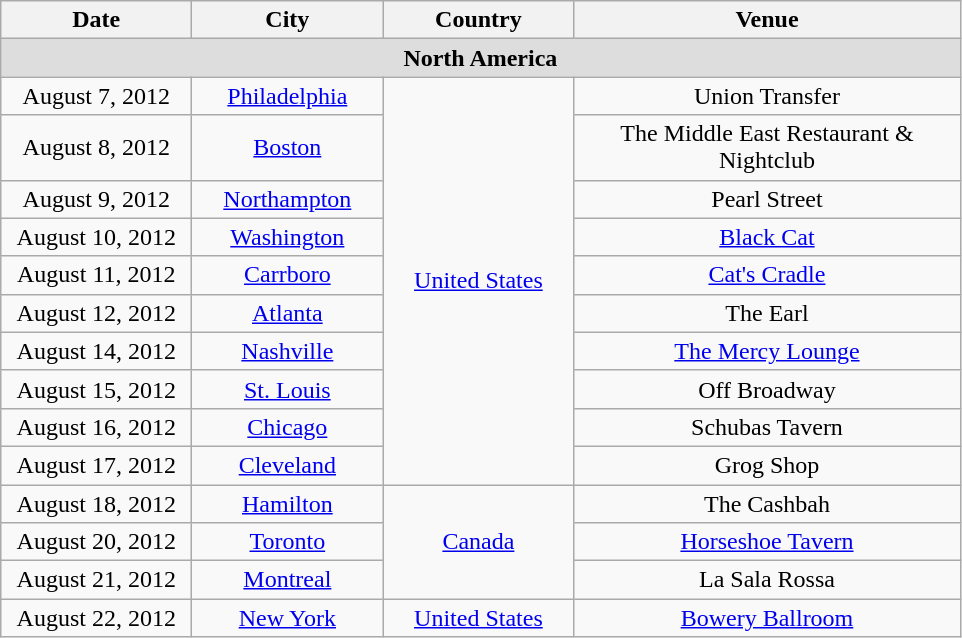<table class="wikitable collapsible" style="text-align:center;">
<tr>
<th style="width:120px;">Date</th>
<th style="width:120px;">City</th>
<th style="width:120px;">Country</th>
<th style="width:250px;">Venue</th>
</tr>
<tr style="background:#ddd;">
<td colspan="5" style="text-align:center;"><strong>North America</strong></td>
</tr>
<tr style="text-align:center;">
<td>August 7, 2012</td>
<td><a href='#'>Philadelphia</a></td>
<td rowspan="10"><a href='#'>United States</a></td>
<td>Union Transfer</td>
</tr>
<tr style="text-align:center;">
<td>August 8, 2012</td>
<td><a href='#'>Boston</a></td>
<td>The Middle East Restaurant & Nightclub</td>
</tr>
<tr style="text-align:center;">
<td>August 9, 2012</td>
<td><a href='#'>Northampton</a></td>
<td>Pearl Street</td>
</tr>
<tr style="text-align:center;">
<td>August 10, 2012</td>
<td><a href='#'>Washington</a></td>
<td><a href='#'>Black Cat</a></td>
</tr>
<tr style="text-align:center;">
<td>August 11, 2012</td>
<td><a href='#'>Carrboro</a></td>
<td><a href='#'>Cat's Cradle</a></td>
</tr>
<tr style="text-align:center;">
<td>August 12, 2012</td>
<td><a href='#'>Atlanta</a></td>
<td>The Earl</td>
</tr>
<tr style="text-align:center;">
<td>August 14, 2012</td>
<td><a href='#'>Nashville</a></td>
<td><a href='#'>The Mercy Lounge</a></td>
</tr>
<tr style="text-align:center;">
<td>August 15, 2012</td>
<td><a href='#'>St. Louis</a></td>
<td>Off Broadway</td>
</tr>
<tr style="text-align:center;"|>
<td>August 16, 2012</td>
<td><a href='#'>Chicago</a></td>
<td>Schubas Tavern</td>
</tr>
<tr style="text-align:center;"|>
<td>August 17, 2012</td>
<td><a href='#'>Cleveland</a></td>
<td>Grog Shop</td>
</tr>
<tr style="text-align:center;"|>
<td>August 18, 2012</td>
<td><a href='#'>Hamilton</a></td>
<td rowspan="3"><a href='#'>Canada</a></td>
<td>The Cashbah</td>
</tr>
<tr style="text-align:center;"|>
<td>August 20, 2012</td>
<td><a href='#'>Toronto</a></td>
<td><a href='#'>Horseshoe Tavern</a></td>
</tr>
<tr style="text-align:center;"|>
<td>August 21, 2012</td>
<td><a href='#'>Montreal</a></td>
<td>La Sala Rossa</td>
</tr>
<tr style="text-align:center;"|>
<td>August 22, 2012</td>
<td><a href='#'>New York</a></td>
<td><a href='#'>United States</a></td>
<td><a href='#'>Bowery Ballroom</a></td>
</tr>
</table>
